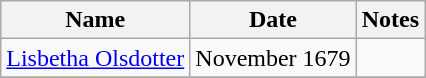<table class="wikitable sortable" style="text-align:left">
<tr>
<th>Name</th>
<th>Date</th>
<th>Notes</th>
</tr>
<tr>
<td><a href='#'>Lisbetha Olsdotter</a></td>
<td>November 1679</td>
<td></td>
</tr>
<tr>
</tr>
</table>
